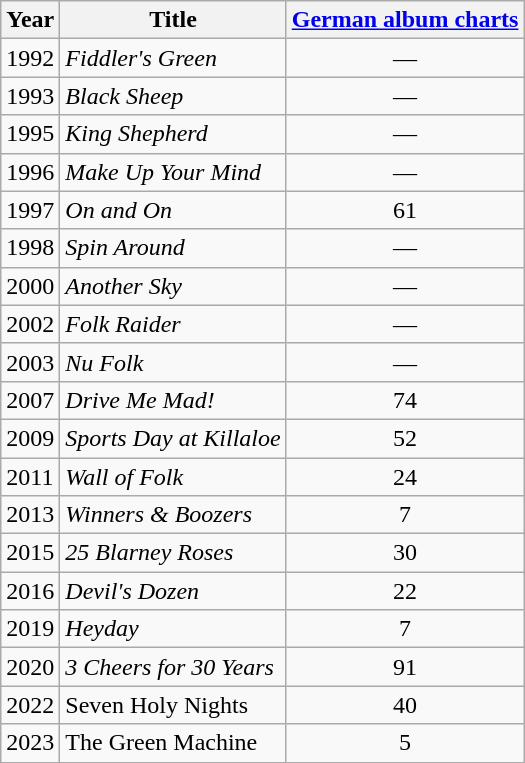<table class="wikitable">
<tr>
<th>Year</th>
<th>Title</th>
<th><a href='#'>German album charts</a></th>
</tr>
<tr>
<td>1992</td>
<td><em>Fiddler's Green</em></td>
<td align="center">—</td>
</tr>
<tr>
<td>1993</td>
<td><em>Black Sheep</em></td>
<td align="center">—</td>
</tr>
<tr>
<td>1995</td>
<td><em>King Shepherd</em></td>
<td align="center">—</td>
</tr>
<tr>
<td>1996</td>
<td><em>Make Up Your Mind</em></td>
<td align="center">—</td>
</tr>
<tr>
<td>1997</td>
<td><em>On and On</em></td>
<td align="center">61</td>
</tr>
<tr>
<td>1998</td>
<td><em>Spin Around</em></td>
<td align="center">—</td>
</tr>
<tr>
<td>2000</td>
<td><em>Another Sky</em></td>
<td align="center">—</td>
</tr>
<tr>
<td>2002</td>
<td><em>Folk Raider</em></td>
<td align="center">—</td>
</tr>
<tr>
<td>2003</td>
<td><em>Nu Folk</em></td>
<td align="center">—</td>
</tr>
<tr>
<td>2007</td>
<td><em>Drive Me Mad!</em></td>
<td align="center">74</td>
</tr>
<tr>
<td>2009</td>
<td><em>Sports Day at Killaloe</em></td>
<td align="center">52</td>
</tr>
<tr>
<td>2011</td>
<td><em>Wall of Folk</em></td>
<td align="center">24</td>
</tr>
<tr>
<td>2013</td>
<td><em>Winners & Boozers</em></td>
<td align="center">7</td>
</tr>
<tr>
<td>2015</td>
<td><em>25 Blarney Roses</em></td>
<td align="center">30</td>
</tr>
<tr>
<td>2016</td>
<td><em>Devil's Dozen</em></td>
<td align="center">22</td>
</tr>
<tr>
<td>2019</td>
<td><em>Heyday</em></td>
<td align="center">7</td>
</tr>
<tr>
<td>2020</td>
<td><em>3 Cheers for 30 Years</em></td>
<td align="center">91</td>
</tr>
<tr>
<td>2022</td>
<td>Seven Holy Nights</td>
<td align="center">40</td>
</tr>
<tr>
<td>2023</td>
<td>The Green Machine</td>
<td align="center">5</td>
</tr>
</table>
